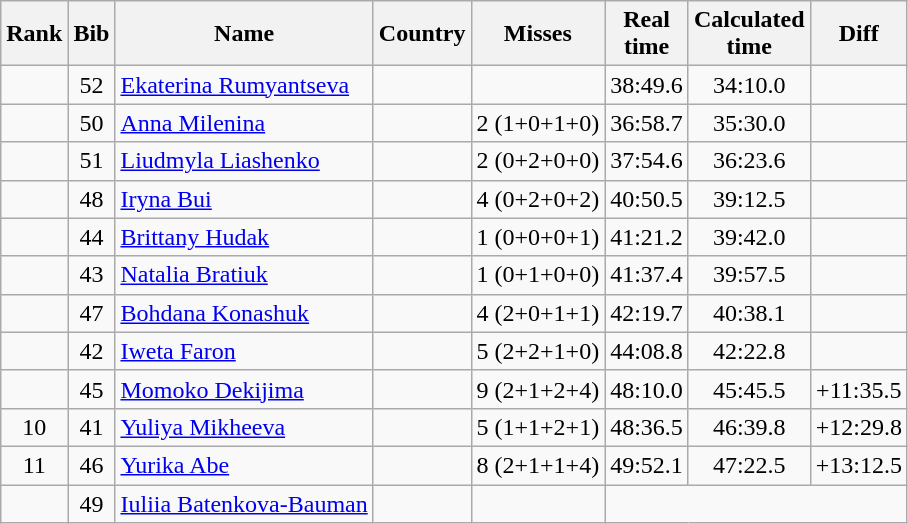<table class="wikitable sortable" style="text-align:center">
<tr>
<th>Rank</th>
<th>Bib</th>
<th>Name</th>
<th>Country</th>
<th>Misses</th>
<th>Real<br>time</th>
<th>Calculated<br>time</th>
<th>Diff</th>
</tr>
<tr>
<td></td>
<td>52</td>
<td align="left"><a href='#'>Ekaterina Rumyantseva</a></td>
<td align="left"></td>
<td></td>
<td>38:49.6</td>
<td>34:10.0</td>
<td></td>
</tr>
<tr>
<td></td>
<td>50</td>
<td align="left"><a href='#'>Anna Milenina</a></td>
<td align="left"></td>
<td>2 (1+0+1+0)</td>
<td>36:58.7</td>
<td>35:30.0</td>
<td></td>
</tr>
<tr>
<td></td>
<td>51</td>
<td align="left"><a href='#'>Liudmyla Liashenko</a></td>
<td align="left"></td>
<td>2 (0+2+0+0)</td>
<td>37:54.6</td>
<td>36:23.6</td>
<td></td>
</tr>
<tr>
<td></td>
<td>48</td>
<td align="left"><a href='#'>Iryna Bui</a></td>
<td align="left"></td>
<td>4 (0+2+0+2)</td>
<td>40:50.5</td>
<td>39:12.5</td>
<td></td>
</tr>
<tr>
<td></td>
<td>44</td>
<td align="left"><a href='#'>Brittany Hudak</a></td>
<td align="left"></td>
<td>1 (0+0+0+1)</td>
<td>41:21.2</td>
<td>39:42.0</td>
<td></td>
</tr>
<tr>
<td></td>
<td>43</td>
<td align="left"><a href='#'>Natalia Bratiuk</a></td>
<td align="left"></td>
<td>1 (0+1+0+0)</td>
<td>41:37.4</td>
<td>39:57.5</td>
<td></td>
</tr>
<tr>
<td></td>
<td>47</td>
<td align="left"><a href='#'>Bohdana Konashuk</a></td>
<td align="left"></td>
<td>4 (2+0+1+1)</td>
<td>42:19.7</td>
<td>40:38.1</td>
<td></td>
</tr>
<tr>
<td></td>
<td>42</td>
<td align="left"><a href='#'>Iweta Faron</a></td>
<td align="left"></td>
<td>5 (2+2+1+0)</td>
<td>44:08.8</td>
<td>42:22.8</td>
<td></td>
</tr>
<tr>
<td></td>
<td>45</td>
<td align="left"><a href='#'>Momoko Dekijima</a></td>
<td align="left"></td>
<td>9 (2+1+2+4)</td>
<td>48:10.0</td>
<td>45:45.5</td>
<td>+11:35.5</td>
</tr>
<tr>
<td>10</td>
<td>41</td>
<td align="left"><a href='#'>Yuliya Mikheeva</a></td>
<td align="left"></td>
<td>5 (1+1+2+1)</td>
<td>48:36.5</td>
<td>46:39.8</td>
<td>+12:29.8</td>
</tr>
<tr>
<td>11</td>
<td>46</td>
<td align="left"><a href='#'>Yurika Abe</a></td>
<td align="left"></td>
<td>8 (2+1+1+4)</td>
<td>49:52.1</td>
<td>47:22.5</td>
<td>+13:12.5</td>
</tr>
<tr>
<td></td>
<td>49</td>
<td align="left"><a href='#'>Iuliia Batenkova-Bauman</a></td>
<td align="left"></td>
<td></td>
<td colspan="3"></td>
</tr>
</table>
